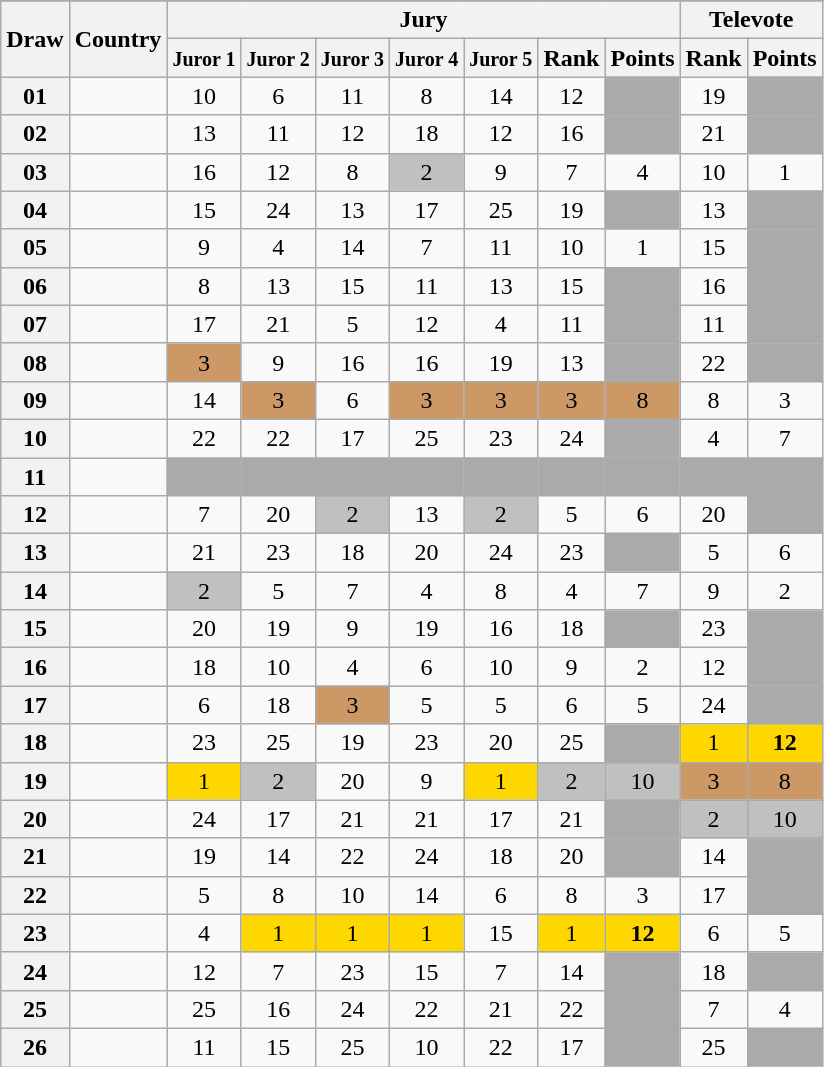<table class="sortable wikitable collapsible plainrowheaders" style="text-align:center;">
<tr>
</tr>
<tr>
<th scope="col" rowspan="2">Draw</th>
<th scope="col" rowspan="2">Country</th>
<th scope="col" colspan="7">Jury</th>
<th scope="col" colspan="2">Televote</th>
</tr>
<tr>
<th scope="col"><small>Juror 1</small></th>
<th scope="col"><small>Juror 2</small></th>
<th scope="col"><small>Juror 3</small></th>
<th scope="col"><small>Juror 4</small></th>
<th scope="col"><small>Juror 5</small></th>
<th scope="col">Rank</th>
<th scope="col">Points</th>
<th scope="col">Rank</th>
<th scope="col">Points</th>
</tr>
<tr>
<th scope="row" style="text-align:center;">01</th>
<td style="text-align:left;"></td>
<td>10</td>
<td>6</td>
<td>11</td>
<td>8</td>
<td>14</td>
<td>12</td>
<td style="background:#AAAAAA;"></td>
<td>19</td>
<td style="background:#AAAAAA;"></td>
</tr>
<tr>
<th scope="row" style="text-align:center;">02</th>
<td style="text-align:left;"></td>
<td>13</td>
<td>11</td>
<td>12</td>
<td>18</td>
<td>12</td>
<td>16</td>
<td style="background:#AAAAAA;"></td>
<td>21</td>
<td style="background:#AAAAAA;"></td>
</tr>
<tr>
<th scope="row" style="text-align:center;">03</th>
<td style="text-align:left;"></td>
<td>16</td>
<td>12</td>
<td>8</td>
<td style="background:silver;">2</td>
<td>9</td>
<td>7</td>
<td>4</td>
<td>10</td>
<td>1</td>
</tr>
<tr>
<th scope="row" style="text-align:center;">04</th>
<td style="text-align:left;"></td>
<td>15</td>
<td>24</td>
<td>13</td>
<td>17</td>
<td>25</td>
<td>19</td>
<td style="background:#AAAAAA;"></td>
<td>13</td>
<td style="background:#AAAAAA;"></td>
</tr>
<tr>
<th scope="row" style="text-align:center;">05</th>
<td style="text-align:left;"></td>
<td>9</td>
<td>4</td>
<td>14</td>
<td>7</td>
<td>11</td>
<td>10</td>
<td>1</td>
<td>15</td>
<td style="background:#AAAAAA;"></td>
</tr>
<tr>
<th scope="row" style="text-align:center;">06</th>
<td style="text-align:left;"></td>
<td>8</td>
<td>13</td>
<td>15</td>
<td>11</td>
<td>13</td>
<td>15</td>
<td style="background:#AAAAAA;"></td>
<td>16</td>
<td style="background:#AAAAAA;"></td>
</tr>
<tr>
<th scope="row" style="text-align:center;">07</th>
<td style="text-align:left;"></td>
<td>17</td>
<td>21</td>
<td>5</td>
<td>12</td>
<td>4</td>
<td>11</td>
<td style="background:#AAAAAA;"></td>
<td>11</td>
<td style="background:#AAAAAA;"></td>
</tr>
<tr>
<th scope="row" style="text-align:center;">08</th>
<td style="text-align:left;"></td>
<td style="background:#CC9966;">3</td>
<td>9</td>
<td>16</td>
<td>16</td>
<td>19</td>
<td>13</td>
<td style="background:#AAAAAA;"></td>
<td>22</td>
<td style="background:#AAAAAA;"></td>
</tr>
<tr>
<th scope="row" style="text-align:center;">09</th>
<td style="text-align:left;"></td>
<td>14</td>
<td style="background:#CC9966;">3</td>
<td>6</td>
<td style="background:#CC9966;">3</td>
<td style="background:#CC9966;">3</td>
<td style="background:#CC9966;">3</td>
<td style="background:#CC9966;">8</td>
<td>8</td>
<td>3</td>
</tr>
<tr>
<th scope="row" style="text-align:center;">10</th>
<td style="text-align:left;"></td>
<td>22</td>
<td>22</td>
<td>17</td>
<td>25</td>
<td>23</td>
<td>24</td>
<td style="background:#AAAAAA;"></td>
<td>4</td>
<td>7</td>
</tr>
<tr class=sortbottom>
<th scope="row" style="text-align:center;">11</th>
<td style="text-align:left;"></td>
<td style="background:#AAAAAA;"></td>
<td style="background:#AAAAAA;"></td>
<td style="background:#AAAAAA;"></td>
<td style="background:#AAAAAA;"></td>
<td style="background:#AAAAAA;"></td>
<td style="background:#AAAAAA;"></td>
<td style="background:#AAAAAA;"></td>
<td style="background:#AAAAAA;"></td>
<td style="background:#AAAAAA;"></td>
</tr>
<tr>
<th scope="row" style="text-align:center;">12</th>
<td style="text-align:left;"></td>
<td>7</td>
<td>20</td>
<td style="background:silver;">2</td>
<td>13</td>
<td style="background:silver;">2</td>
<td>5</td>
<td>6</td>
<td>20</td>
<td style="background:#AAAAAA;"></td>
</tr>
<tr>
<th scope="row" style="text-align:center;">13</th>
<td style="text-align:left;"></td>
<td>21</td>
<td>23</td>
<td>18</td>
<td>20</td>
<td>24</td>
<td>23</td>
<td style="background:#AAAAAA;"></td>
<td>5</td>
<td>6</td>
</tr>
<tr>
<th scope="row" style="text-align:center;">14</th>
<td style="text-align:left;"></td>
<td style="background:silver;">2</td>
<td>5</td>
<td>7</td>
<td>4</td>
<td>8</td>
<td>4</td>
<td>7</td>
<td>9</td>
<td>2</td>
</tr>
<tr>
<th scope="row" style="text-align:center;">15</th>
<td style="text-align:left;"></td>
<td>20</td>
<td>19</td>
<td>9</td>
<td>19</td>
<td>16</td>
<td>18</td>
<td style="background:#AAAAAA;"></td>
<td>23</td>
<td style="background:#AAAAAA;"></td>
</tr>
<tr>
<th scope="row" style="text-align:center;">16</th>
<td style="text-align:left;"></td>
<td>18</td>
<td>10</td>
<td>4</td>
<td>6</td>
<td>10</td>
<td>9</td>
<td>2</td>
<td>12</td>
<td style="background:#AAAAAA;"></td>
</tr>
<tr>
<th scope="row" style="text-align:center;">17</th>
<td style="text-align:left;"></td>
<td>6</td>
<td>18</td>
<td style="background:#CC9966;">3</td>
<td>5</td>
<td>5</td>
<td>6</td>
<td>5</td>
<td>24</td>
<td style="background:#AAAAAA;"></td>
</tr>
<tr>
<th scope="row" style="text-align:center;">18</th>
<td style="text-align:left;"></td>
<td>23</td>
<td>25</td>
<td>19</td>
<td>23</td>
<td>20</td>
<td>25</td>
<td style="background:#AAAAAA;"></td>
<td style="background:gold;">1</td>
<td style="background:gold;"><strong>12</strong></td>
</tr>
<tr>
<th scope="row" style="text-align:center;">19</th>
<td style="text-align:left;"></td>
<td style="background:gold;">1</td>
<td style="background:silver;">2</td>
<td>20</td>
<td>9</td>
<td style="background:gold;">1</td>
<td style="background:silver;">2</td>
<td style="background:silver;">10</td>
<td style="background:#CC9966;">3</td>
<td style="background:#CC9966;">8</td>
</tr>
<tr>
<th scope="row" style="text-align:center;">20</th>
<td style="text-align:left;"></td>
<td>24</td>
<td>17</td>
<td>21</td>
<td>21</td>
<td>17</td>
<td>21</td>
<td style="background:#AAAAAA;"></td>
<td style="background:silver;">2</td>
<td style="background:silver;">10</td>
</tr>
<tr>
<th scope="row" style="text-align:center;">21</th>
<td style="text-align:left;"></td>
<td>19</td>
<td>14</td>
<td>22</td>
<td>24</td>
<td>18</td>
<td>20</td>
<td style="background:#AAAAAA;"></td>
<td>14</td>
<td style="background:#AAAAAA;"></td>
</tr>
<tr>
<th scope="row" style="text-align:center;">22</th>
<td style="text-align:left;"></td>
<td>5</td>
<td>8</td>
<td>10</td>
<td>14</td>
<td>6</td>
<td>8</td>
<td>3</td>
<td>17</td>
<td style="background:#AAAAAA;"></td>
</tr>
<tr>
<th scope="row" style="text-align:center;">23</th>
<td style="text-align:left;"></td>
<td>4</td>
<td style="background:gold;">1</td>
<td style="background:gold;">1</td>
<td style="background:gold;">1</td>
<td>15</td>
<td style="background:gold;">1</td>
<td style="background:gold;"><strong>12</strong></td>
<td>6</td>
<td>5</td>
</tr>
<tr>
<th scope="row" style="text-align:center;">24</th>
<td style="text-align:left;"></td>
<td>12</td>
<td>7</td>
<td>23</td>
<td>15</td>
<td>7</td>
<td>14</td>
<td style="background:#AAAAAA;"></td>
<td>18</td>
<td style="background:#AAAAAA;"></td>
</tr>
<tr>
<th scope="row" style="text-align:center;">25</th>
<td style="text-align:left;"></td>
<td>25</td>
<td>16</td>
<td>24</td>
<td>22</td>
<td>21</td>
<td>22</td>
<td style="background:#AAAAAA;"></td>
<td>7</td>
<td>4</td>
</tr>
<tr>
<th scope="row" style="text-align:center;">26</th>
<td style="text-align:left;"></td>
<td>11</td>
<td>15</td>
<td>25</td>
<td>10</td>
<td>22</td>
<td>17</td>
<td style="background:#AAAAAA;"></td>
<td>25</td>
<td style="background:#AAAAAA;"></td>
</tr>
</table>
